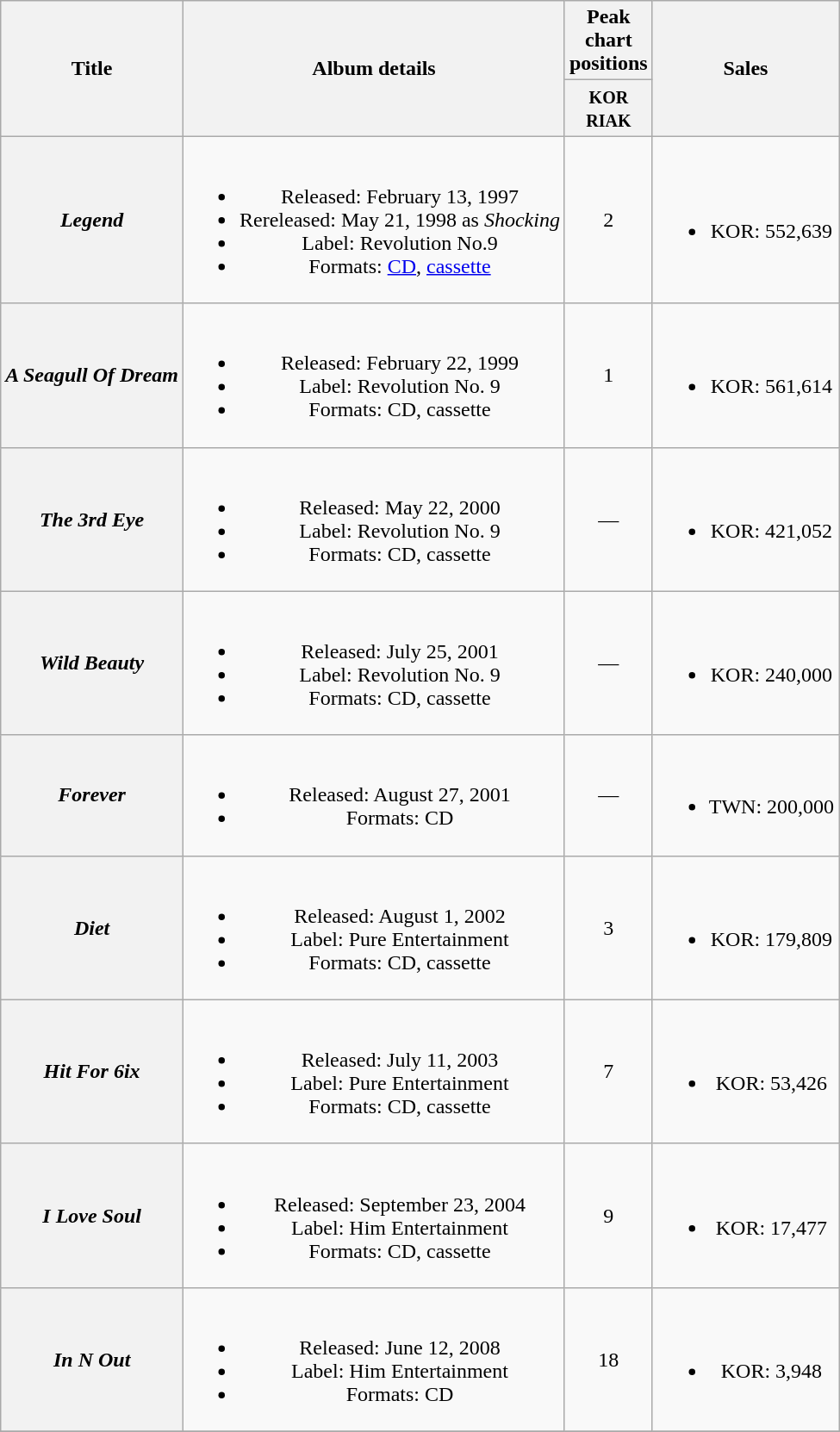<table class="wikitable plainrowheaders" style="text-align:center;">
<tr>
<th scope="col" rowspan="2">Title</th>
<th scope="col" rowspan="2">Album details</th>
<th scope="col" colspan="1">Peak chart positions</th>
<th scope="col" rowspan="2">Sales</th>
</tr>
<tr>
<th style="width:3em;"><small>KOR<br>RIAK</small><br></th>
</tr>
<tr>
<th scope="row"><em>Legend</em></th>
<td><br><ul><li>Released: February 13, 1997 </li><li>Rereleased: May 21, 1998 as <em>Shocking</em></li><li>Label: Revolution No.9</li><li>Formats: <a href='#'>CD</a>, <a href='#'>cassette</a></li></ul></td>
<td>2</td>
<td><br><ul><li>KOR: 552,639</li></ul></td>
</tr>
<tr>
<th scope="row"><em>A Seagull Of Dream</em></th>
<td><br><ul><li>Released: February 22, 1999 </li><li>Label: Revolution No. 9</li><li>Formats: CD, cassette</li></ul></td>
<td>1</td>
<td><br><ul><li>KOR: 561,614</li></ul></td>
</tr>
<tr>
<th scope="row"><em>The 3rd Eye</em></th>
<td><br><ul><li>Released: May 22, 2000 </li><li>Label: Revolution No. 9</li><li>Formats: CD, cassette</li></ul></td>
<td>—</td>
<td><br><ul><li>KOR: 421,052</li></ul></td>
</tr>
<tr>
<th scope="row"><em>Wild Beauty</em></th>
<td><br><ul><li>Released: July 25, 2001 </li><li>Label: Revolution No. 9</li><li>Formats: CD, cassette</li></ul></td>
<td>—</td>
<td><br><ul><li>KOR: 240,000</li></ul></td>
</tr>
<tr>
<th scope="row"><em>Forever</em></th>
<td><br><ul><li>Released: August 27, 2001 </li><li>Formats: CD</li></ul></td>
<td>—</td>
<td><br><ul><li>TWN: 200,000</li></ul></td>
</tr>
<tr>
<th scope="row"><em>Diet</em></th>
<td><br><ul><li>Released: August 1, 2002 </li><li>Label: Pure Entertainment</li><li>Formats: CD, cassette</li></ul></td>
<td>3</td>
<td><br><ul><li>KOR: 179,809</li></ul></td>
</tr>
<tr>
<th scope="row"><em>Hit For 6ix</em></th>
<td><br><ul><li>Released: July 11, 2003 </li><li>Label: Pure Entertainment</li><li>Formats: CD, cassette</li></ul></td>
<td>7</td>
<td><br><ul><li>KOR: 53,426</li></ul></td>
</tr>
<tr>
<th scope="row"><em>I Love Soul</em></th>
<td><br><ul><li>Released: September 23, 2004 </li><li>Label: Him Entertainment</li><li>Formats: CD, cassette</li></ul></td>
<td>9</td>
<td><br><ul><li>KOR: 17,477</li></ul></td>
</tr>
<tr>
<th scope="row"><em>In N Out</em></th>
<td><br><ul><li>Released: June 12, 2008 </li><li>Label: Him Entertainment</li><li>Formats: CD</li></ul></td>
<td>18</td>
<td><br><ul><li>KOR: 3,948</li></ul></td>
</tr>
<tr>
</tr>
</table>
